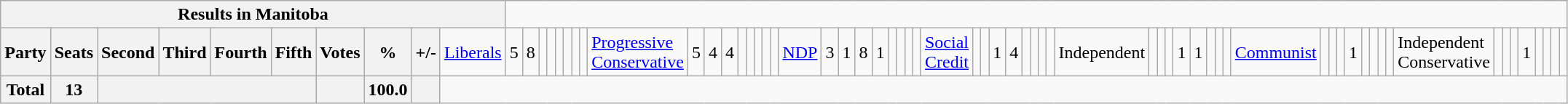<table class="wikitable">
<tr>
<th colspan=11>Results in Manitoba</th>
</tr>
<tr>
<th colspan=2>Party</th>
<th>Seats</th>
<th>Second</th>
<th>Third</th>
<th>Fourth</th>
<th>Fifth</th>
<th>Votes</th>
<th>%</th>
<th>+/-<br></th>
<td><a href='#'>Liberals</a></td>
<td align="right">5</td>
<td align="right">8</td>
<td align="right"></td>
<td align="right"></td>
<td align="right"></td>
<td align="right"></td>
<td align="right"></td>
<td align="right"><br></td>
<td><a href='#'>Progressive Conservative</a></td>
<td align="right">5</td>
<td align="right">4</td>
<td align="right">4</td>
<td align="right"></td>
<td align="right"></td>
<td align="right"></td>
<td align="right"></td>
<td align="right"><br></td>
<td><a href='#'>NDP</a></td>
<td align="right">3</td>
<td align="right">1</td>
<td align="right">8</td>
<td align="right">1</td>
<td align="right"></td>
<td align="right"></td>
<td align="right"></td>
<td align="right"><br></td>
<td><a href='#'>Social Credit</a></td>
<td align="right"></td>
<td align="right"></td>
<td align="right">1</td>
<td align="right">4</td>
<td align="right"></td>
<td align="right"></td>
<td align="right"></td>
<td align="right"><br></td>
<td>Independent</td>
<td align="right"></td>
<td align="right"></td>
<td align="right"></td>
<td align="right">1</td>
<td align="right">1</td>
<td align="right"></td>
<td align="right"></td>
<td align="right"><br></td>
<td><a href='#'>Communist</a></td>
<td align="right"></td>
<td align="right"></td>
<td align="right"></td>
<td align="right">1</td>
<td align="right"></td>
<td align="right"></td>
<td align="right"></td>
<td align="right"><br></td>
<td>Independent Conservative</td>
<td align="right"></td>
<td align="right"></td>
<td align="right"></td>
<td align="right">1</td>
<td align="right"></td>
<td align="right"></td>
<td align="right"></td>
<td align="right"></td>
</tr>
<tr>
<th colspan="2">Total</th>
<th>13</th>
<th colspan="4"></th>
<th></th>
<th>100.0</th>
<th></th>
</tr>
</table>
